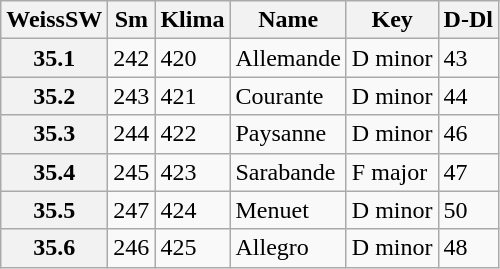<table border="1" class="wikitable sortable">
<tr>
<th data-sort-type="number">WeissSW</th>
<th>Sm</th>
<th>Klima</th>
<th class="unsortable">Name</th>
<th class="unsortable">Key</th>
<th>D-Dl</th>
</tr>
<tr>
<th data-sort-value="1">35.1</th>
<td>242</td>
<td>420</td>
<td>Allemande</td>
<td>D minor</td>
<td>43</td>
</tr>
<tr>
<th data-sort-value="2">35.2</th>
<td>243</td>
<td>421</td>
<td>Courante</td>
<td>D minor</td>
<td>44</td>
</tr>
<tr>
<th data-sort-value="3">35.3</th>
<td>244</td>
<td>422</td>
<td>Paysanne</td>
<td>D minor</td>
<td>46</td>
</tr>
<tr>
<th data-sort-value="4">35.4</th>
<td>245</td>
<td>423</td>
<td>Sarabande</td>
<td>F major</td>
<td>47</td>
</tr>
<tr>
<th data-sort-value="5">35.5</th>
<td>247</td>
<td>424</td>
<td>Menuet</td>
<td>D minor</td>
<td>50</td>
</tr>
<tr>
<th data-sort-value="6">35.6</th>
<td>246</td>
<td>425</td>
<td>Allegro</td>
<td>D minor</td>
<td>48</td>
</tr>
</table>
